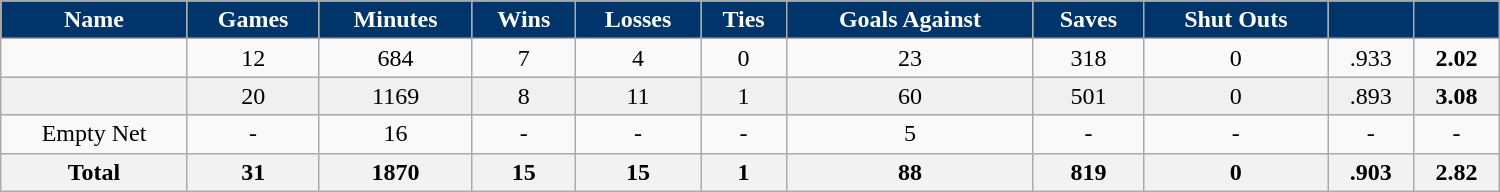<table class="wikitable sortable" width ="1000">
<tr align="center">
<th style="color:white; background:#00356B">Name</th>
<th style="color:white; background:#00356B">Games</th>
<th style="color:white; background:#00356B">Minutes</th>
<th style="color:white; background:#00356B">Wins</th>
<th style="color:white; background:#00356B">Losses</th>
<th style="color:white; background:#00356B">Ties</th>
<th style="color:white; background:#00356B">Goals Against</th>
<th style="color:white; background:#00356B">Saves</th>
<th style="color:white; background:#00356B">Shut Outs</th>
<th style="color:white; background:#00356B"><a href='#'></a></th>
<th style="color:white; background:#00356B"><a href='#'></a></th>
</tr>
<tr align="center" bgcolor="">
<td></td>
<td>12</td>
<td>684</td>
<td>7</td>
<td>4</td>
<td>0</td>
<td>23</td>
<td>318</td>
<td>0</td>
<td>.933</td>
<td><strong>2.02</strong></td>
</tr>
<tr align="center" bgcolor="f0f0f0">
<td></td>
<td>20</td>
<td>1169</td>
<td>8</td>
<td>11</td>
<td>1</td>
<td>60</td>
<td>501</td>
<td>0</td>
<td>.893</td>
<td><strong>3.08</strong></td>
</tr>
<tr align="center" bgcolor="">
<td>Empty Net</td>
<td>-</td>
<td>16</td>
<td>-</td>
<td>-</td>
<td>-</td>
<td>5</td>
<td>-</td>
<td>-</td>
<td>-</td>
<td>-</td>
</tr>
<tr>
<th>Total</th>
<th>31</th>
<th>1870</th>
<th>15</th>
<th>15</th>
<th>1</th>
<th>88</th>
<th>819</th>
<th>0</th>
<th>.903</th>
<th>2.82</th>
</tr>
</table>
